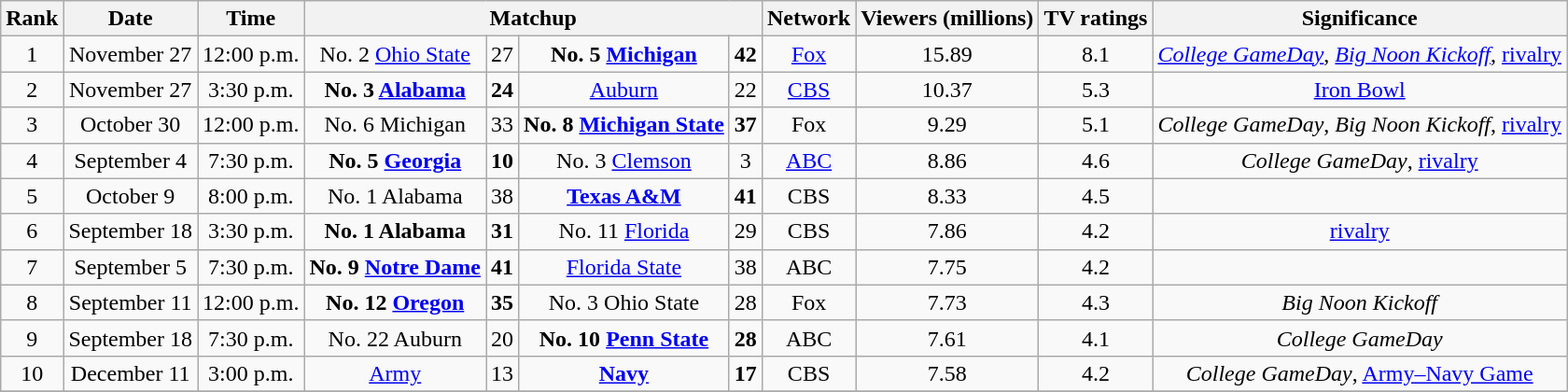<table class="wikitable" style="text-align:center">
<tr>
<th>Rank</th>
<th>Date</th>
<th>Time</th>
<th colspan=4>Matchup</th>
<th>Network</th>
<th>Viewers (millions)</th>
<th>TV ratings</th>
<th>Significance</th>
</tr>
<tr>
<td>1</td>
<td>November 27</td>
<td>12:00 p.m.</td>
<td>No. 2 <a href='#'>Ohio State</a></td>
<td>27</td>
<td><strong>No. 5 <a href='#'>Michigan</a></strong></td>
<td><strong>42</strong></td>
<td><a href='#'>Fox</a></td>
<td>15.89</td>
<td>8.1</td>
<td><em><a href='#'>College GameDay</a></em>, <em><a href='#'>Big Noon Kickoff</a></em>, <a href='#'>rivalry</a></td>
</tr>
<tr>
<td>2</td>
<td>November 27</td>
<td>3:30 p.m.</td>
<td><strong>No. 3 <a href='#'>Alabama</a></strong></td>
<td><strong>24</strong></td>
<td><a href='#'>Auburn</a></td>
<td>22</td>
<td><a href='#'>CBS</a></td>
<td>10.37</td>
<td>5.3</td>
<td><a href='#'>Iron Bowl</a></td>
</tr>
<tr>
<td>3</td>
<td>October 30</td>
<td>12:00 p.m.</td>
<td>No. 6 Michigan</td>
<td>33</td>
<td><strong>No. 8</strong> <a href='#'><strong>Michigan State</strong></a></td>
<td><strong>37</strong></td>
<td>Fox</td>
<td>9.29</td>
<td>5.1</td>
<td><em>College GameDay</em>, <em>Big Noon Kickoff</em>, <a href='#'>rivalry</a></td>
</tr>
<tr>
<td>4</td>
<td>September 4</td>
<td>7:30 p.m.</td>
<td><strong>No. 5 <a href='#'>Georgia</a></strong></td>
<td><strong>10</strong></td>
<td>No. 3 <a href='#'>Clemson</a></td>
<td>3</td>
<td><a href='#'>ABC</a></td>
<td>8.86 </td>
<td>4.6</td>
<td><em>College GameDay</em>, <a href='#'>rivalry</a></td>
</tr>
<tr>
<td>5</td>
<td>October 9</td>
<td>8:00 p.m.</td>
<td>No. 1 Alabama</td>
<td>38</td>
<td><a href='#'><strong>Texas A&M</strong></a></td>
<td><strong>41</strong></td>
<td>CBS</td>
<td>8.33</td>
<td>4.5</td>
<td></td>
</tr>
<tr>
<td>6</td>
<td>September 18</td>
<td>3:30 p.m.</td>
<td><strong>No. 1 Alabama</strong></td>
<td><strong>31</strong></td>
<td>No. 11 <a href='#'>Florida</a></td>
<td>29</td>
<td>CBS</td>
<td>7.86</td>
<td>4.2</td>
<td><a href='#'>rivalry</a></td>
</tr>
<tr>
<td>7</td>
<td>September 5</td>
<td>7:30 p.m.</td>
<td><strong>No. 9 <a href='#'>Notre Dame</a></strong></td>
<td><strong>41</strong></td>
<td><a href='#'>Florida State</a></td>
<td>38</td>
<td>ABC</td>
<td>7.75</td>
<td>4.2</td>
<td></td>
</tr>
<tr>
<td>8</td>
<td>September 11</td>
<td>12:00 p.m.</td>
<td><strong>No. 12 <a href='#'>Oregon</a></strong></td>
<td><strong>35</strong></td>
<td>No. 3 Ohio State</td>
<td>28</td>
<td>Fox</td>
<td>7.73</td>
<td>4.3</td>
<td><em>Big Noon Kickoff</em></td>
</tr>
<tr>
<td>9</td>
<td>September 18</td>
<td>7:30 p.m.</td>
<td>No. 22 Auburn</td>
<td>20</td>
<td><strong>No. 10 <a href='#'>Penn State</a></strong></td>
<td><strong>28</strong></td>
<td>ABC</td>
<td>7.61</td>
<td>4.1</td>
<td><em>College GameDay</em></td>
</tr>
<tr>
<td>10</td>
<td>December 11</td>
<td>3:00 p.m.</td>
<td><a href='#'>Army</a></td>
<td>13</td>
<td><strong><a href='#'>Navy</a></strong></td>
<td><strong>17</strong></td>
<td>CBS</td>
<td>7.58</td>
<td>4.2</td>
<td><em>College GameDay</em>, <a href='#'>Army–Navy Game</a></td>
</tr>
<tr>
</tr>
</table>
